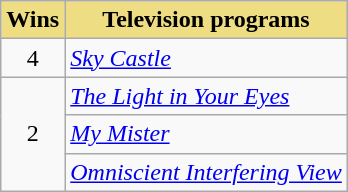<table class="wikitable">
<tr>
<th style="background:#EEDD82; text-align:center">Wins</th>
<th style="background:#EEDD82; text-align:center">Television programs</th>
</tr>
<tr>
<td style="text-align:center">4</td>
<td><em><a href='#'>Sky Castle</a></em></td>
</tr>
<tr>
<td rowspan="3" style="text-align:center">2</td>
<td><em><a href='#'>The Light in Your Eyes</a></em></td>
</tr>
<tr>
<td><em><a href='#'>My Mister</a></em></td>
</tr>
<tr>
<td><em><a href='#'>Omniscient Interfering View</a></em></td>
</tr>
</table>
